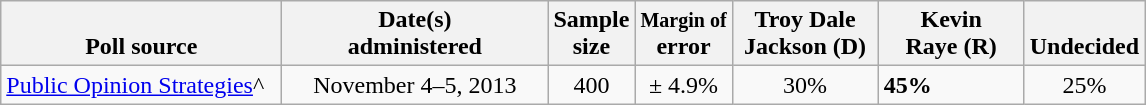<table class="wikitable">
<tr valign= bottom>
<th style="width:180px;">Poll source</th>
<th style="width:170px;">Date(s)<br>administered</th>
<th class=small>Sample<br>size</th>
<th><small>Margin of</small><br>error</th>
<th style="width:90px;">Troy Dale<br>Jackson (D)</th>
<th style="width:90px;">Kevin<br>Raye (R)</th>
<th style="width:40px;">Undecided</th>
</tr>
<tr>
<td><a href='#'>Public Opinion Strategies</a>^</td>
<td align=center>November 4–5, 2013</td>
<td align=center>400</td>
<td align=center>± 4.9%</td>
<td align=center>30%</td>
<td><strong>45%</strong></td>
<td align=center>25%</td>
</tr>
</table>
